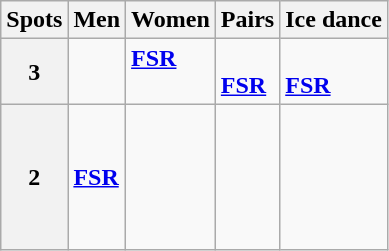<table class="wikitable unsortable" style="text-align:left">
<tr>
<th scope="col">Spots</th>
<th scope="col">Men</th>
<th scope="col">Women</th>
<th scope="col">Pairs</th>
<th scope="col">Ice dance</th>
</tr>
<tr>
<th scope="row">3</th>
<td valign="top"><br></td>
<td valign="top"><strong><a href='#'>FSR</a></strong><br><br></td>
<td valign="top"><br><strong><a href='#'>FSR</a></strong></td>
<td valign="top"><br><strong><a href='#'>FSR</a></strong><br></td>
</tr>
<tr>
<th scope="row">2</th>
<td valign="top"><br><br><strong><a href='#'>FSR</a></strong><br></td>
<td valign="top"><br><br></td>
<td valign="top"><br><br><br><br><br></td>
<td valign="top"><br></td>
</tr>
</table>
